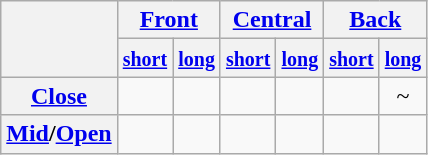<table class="wikitable" style="text-align:center;">
<tr>
<th rowspan="2"></th>
<th colspan="2"><a href='#'>Front</a></th>
<th colspan="2"><a href='#'>Central</a></th>
<th colspan="2"><a href='#'>Back</a></th>
</tr>
<tr>
<th><small><a href='#'>short</a></small></th>
<th><small><a href='#'>long</a></small></th>
<th><small><a href='#'>short</a></small></th>
<th><small><a href='#'>long</a></small></th>
<th><small><a href='#'>short</a></small></th>
<th><small><a href='#'>long</a></small></th>
</tr>
<tr>
<th><a href='#'>Close</a></th>
<td> </td>
<td> </td>
<td></td>
<td></td>
<td> </td>
<td>~ </td>
</tr>
<tr>
<th><a href='#'>Mid</a>/<a href='#'>Open</a></th>
<td></td>
<td></td>
<td> </td>
<td> </td>
<td></td>
<td></td>
</tr>
</table>
